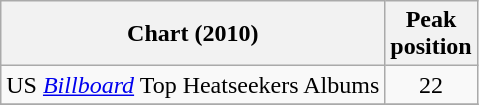<table class="wikitable">
<tr>
<th>Chart (2010)</th>
<th>Peak<br>position</th>
</tr>
<tr>
<td align="left">US <em><a href='#'>Billboard</a></em> Top Heatseekers Albums</td>
<td style="text-align:center;">22</td>
</tr>
<tr>
</tr>
</table>
